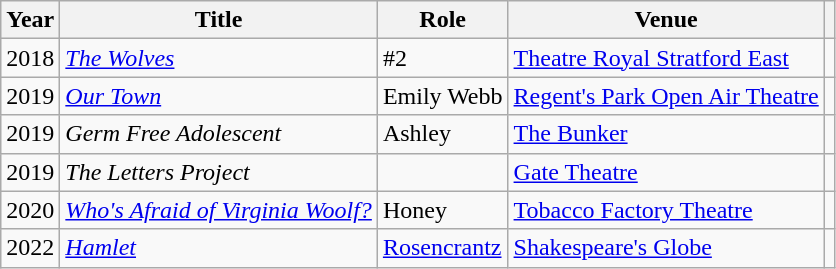<table class="wikitable">
<tr>
<th>Year</th>
<th>Title</th>
<th>Role</th>
<th>Venue</th>
<th></th>
</tr>
<tr>
<td>2018</td>
<td><em><a href='#'>The Wolves</a></em></td>
<td>#2</td>
<td><a href='#'>Theatre Royal Stratford East</a></td>
<td align="center"></td>
</tr>
<tr>
<td>2019</td>
<td><em><a href='#'>Our Town</a></em></td>
<td>Emily Webb</td>
<td><a href='#'>Regent's Park Open Air Theatre</a></td>
<td align="center"></td>
</tr>
<tr>
<td>2019</td>
<td><em>Germ Free Adolescent</em></td>
<td>Ashley</td>
<td><a href='#'>The Bunker</a></td>
<td align="center"></td>
</tr>
<tr>
<td>2019</td>
<td><em>The Letters Project</em></td>
<td></td>
<td><a href='#'>Gate Theatre</a></td>
<td align="center"></td>
</tr>
<tr>
<td>2020</td>
<td><em><a href='#'>Who's Afraid of Virginia Woolf?</a></em></td>
<td>Honey</td>
<td><a href='#'>Tobacco Factory Theatre</a></td>
<td align="center"></td>
</tr>
<tr>
<td>2022</td>
<td><em><a href='#'>Hamlet</a></em></td>
<td><a href='#'>Rosencrantz</a></td>
<td><a href='#'>Shakespeare's Globe</a></td>
<td align="center"></td>
</tr>
</table>
